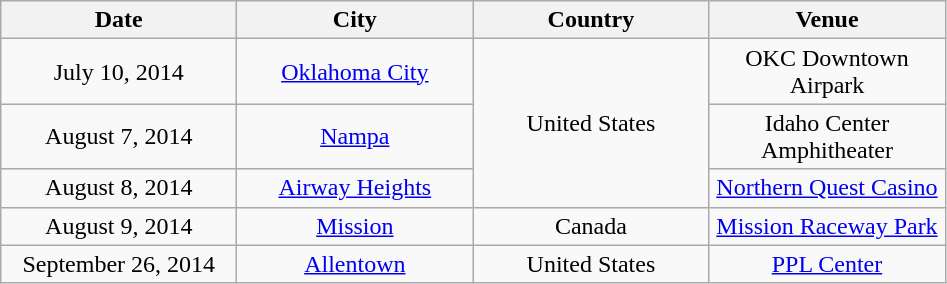<table class="wikitable" style="text-align:center;">
<tr>
<th style="width:150px;">Date</th>
<th style="width:150px;">City</th>
<th style="width:150px;">Country</th>
<th style="width:150px;">Venue</th>
</tr>
<tr>
<td>July 10, 2014</td>
<td><a href='#'>Oklahoma City</a></td>
<td rowspan="3">United States</td>
<td>OKC Downtown Airpark</td>
</tr>
<tr>
<td>August 7, 2014</td>
<td><a href='#'>Nampa</a></td>
<td>Idaho Center Amphitheater</td>
</tr>
<tr>
<td>August 8, 2014</td>
<td><a href='#'>Airway Heights</a></td>
<td><a href='#'>Northern Quest Casino</a></td>
</tr>
<tr>
<td>August 9, 2014</td>
<td><a href='#'>Mission</a></td>
<td>Canada</td>
<td><a href='#'>Mission Raceway Park</a></td>
</tr>
<tr>
<td>September 26, 2014</td>
<td><a href='#'>Allentown</a></td>
<td>United States</td>
<td><a href='#'>PPL Center</a></td>
</tr>
</table>
